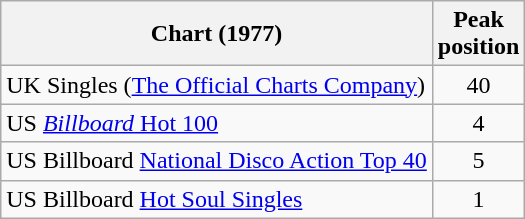<table class="wikitable sortable">
<tr>
<th>Chart (1977)</th>
<th>Peak<br>position</th>
</tr>
<tr>
<td>UK Singles (<a href='#'>The Official Charts Company</a>)</td>
<td align="center">40</td>
</tr>
<tr>
<td align="left">US <a href='#'><em>Billboard</em> Hot 100</a></td>
<td align="center">4</td>
</tr>
<tr>
<td align="left">US  Billboard <a href='#'>National Disco Action Top 40</a></td>
<td style="text-align:center;">5</td>
</tr>
<tr>
<td align="left">US  Billboard <a href='#'>Hot Soul Singles</a></td>
<td align="center">1</td>
</tr>
</table>
